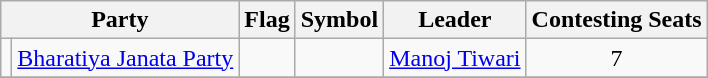<table class="wikitable" style="text-align:center">
<tr>
<th colspan="2">Party</th>
<th>Flag</th>
<th>Symbol</th>
<th>Leader</th>
<th>Contesting Seats</th>
</tr>
<tr>
<td></td>
<td><a href='#'>Bharatiya Janata Party</a></td>
<td></td>
<td></td>
<td><a href='#'>Manoj Tiwari</a></td>
<td>7</td>
</tr>
<tr>
</tr>
</table>
